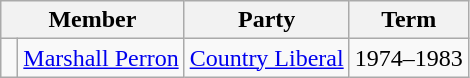<table class="wikitable">
<tr>
<th colspan="2">Member</th>
<th>Party</th>
<th>Term</th>
</tr>
<tr>
<td> </td>
<td><a href='#'>Marshall Perron</a></td>
<td><a href='#'>Country Liberal</a></td>
<td>1974–1983</td>
</tr>
</table>
